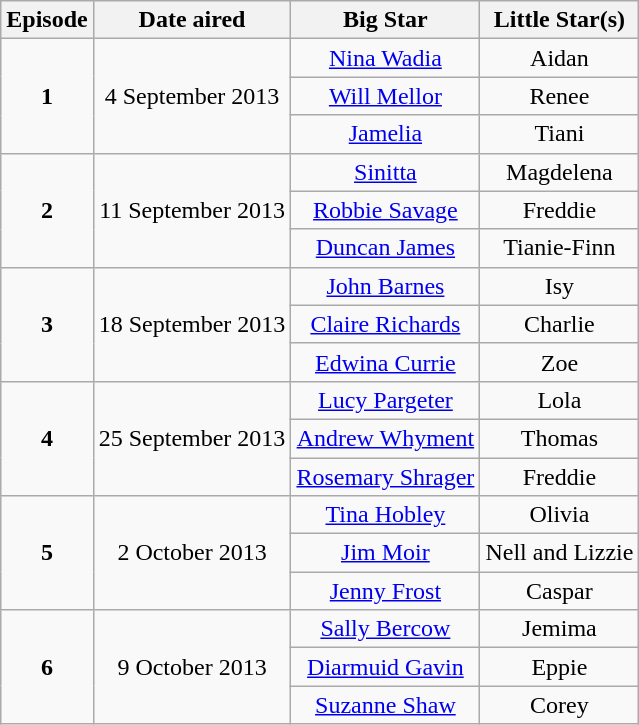<table class="wikitable" style="text-align:center;" width:99%;>
<tr>
<th>Episode</th>
<th>Date aired</th>
<th>Big Star</th>
<th>Little Star(s)</th>
</tr>
<tr>
<td rowspan=3><strong>1</strong></td>
<td rowspan=3>4 September 2013</td>
<td><a href='#'>Nina Wadia</a></td>
<td>Aidan</td>
</tr>
<tr>
<td><a href='#'>Will Mellor</a></td>
<td>Renee</td>
</tr>
<tr>
<td><a href='#'>Jamelia</a></td>
<td>Tiani</td>
</tr>
<tr>
<td rowspan=3><strong>2</strong></td>
<td rowspan=3>11 September 2013</td>
<td><a href='#'>Sinitta</a></td>
<td>Magdelena</td>
</tr>
<tr>
<td><a href='#'>Robbie Savage</a></td>
<td>Freddie</td>
</tr>
<tr>
<td><a href='#'>Duncan James</a></td>
<td>Tianie-Finn</td>
</tr>
<tr>
<td rowspan=3><strong>3</strong></td>
<td rowspan=3>18 September 2013</td>
<td><a href='#'>John Barnes</a></td>
<td>Isy</td>
</tr>
<tr>
<td><a href='#'>Claire Richards</a></td>
<td>Charlie</td>
</tr>
<tr>
<td><a href='#'>Edwina Currie</a></td>
<td>Zoe</td>
</tr>
<tr>
<td rowspan=3><strong>4</strong></td>
<td rowspan=3>25 September 2013</td>
<td><a href='#'>Lucy Pargeter</a></td>
<td>Lola</td>
</tr>
<tr>
<td><a href='#'>Andrew Whyment</a></td>
<td>Thomas</td>
</tr>
<tr>
<td><a href='#'>Rosemary Shrager</a></td>
<td>Freddie</td>
</tr>
<tr>
<td rowspan=3><strong>5</strong></td>
<td rowspan=3>2 October 2013</td>
<td><a href='#'>Tina Hobley</a></td>
<td>Olivia</td>
</tr>
<tr>
<td><a href='#'>Jim Moir</a></td>
<td>Nell and Lizzie</td>
</tr>
<tr>
<td><a href='#'>Jenny Frost</a></td>
<td>Caspar</td>
</tr>
<tr>
<td rowspan=3><strong>6</strong></td>
<td rowspan=3>9 October 2013</td>
<td><a href='#'>Sally Bercow</a></td>
<td>Jemima</td>
</tr>
<tr>
<td><a href='#'>Diarmuid Gavin</a></td>
<td>Eppie</td>
</tr>
<tr>
<td><a href='#'>Suzanne Shaw</a></td>
<td>Corey</td>
</tr>
</table>
